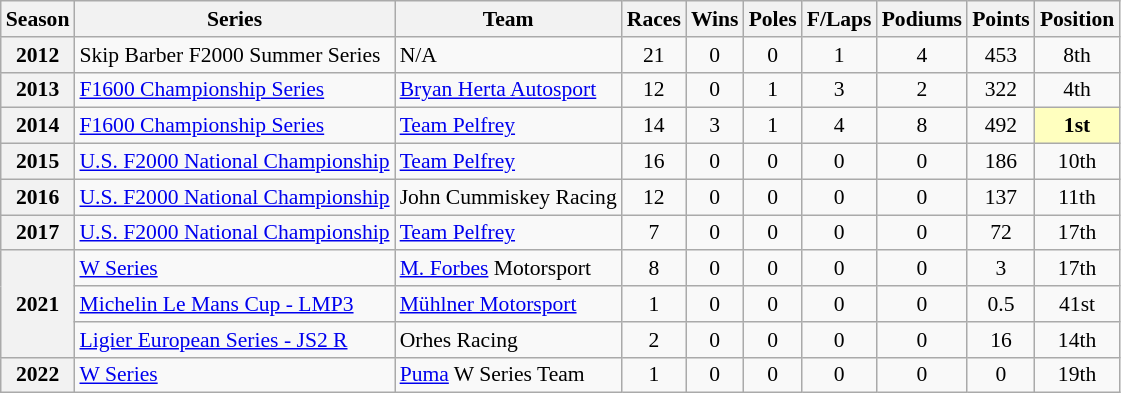<table class="wikitable" style="font-size: 90%; text-align:center">
<tr>
<th>Season</th>
<th>Series</th>
<th>Team</th>
<th>Races</th>
<th>Wins</th>
<th>Poles</th>
<th>F/Laps</th>
<th>Podiums</th>
<th>Points</th>
<th>Position</th>
</tr>
<tr>
<th>2012</th>
<td align=left>Skip Barber F2000 Summer Series</td>
<td align=left>N/A</td>
<td>21</td>
<td>0</td>
<td>0</td>
<td>1</td>
<td>4</td>
<td>453</td>
<td>8th</td>
</tr>
<tr>
<th>2013</th>
<td align=left><a href='#'>F1600 Championship Series</a></td>
<td align=left><a href='#'>Bryan Herta Autosport</a></td>
<td>12</td>
<td>0</td>
<td>1</td>
<td>3</td>
<td>2</td>
<td>322</td>
<td>4th</td>
</tr>
<tr>
<th>2014</th>
<td align=left><a href='#'>F1600 Championship Series</a></td>
<td align=left><a href='#'>Team Pelfrey</a></td>
<td>14</td>
<td>3</td>
<td>1</td>
<td>4</td>
<td>8</td>
<td>492</td>
<td style="background-color:#FFFFBF"><strong>1st</strong></td>
</tr>
<tr>
<th>2015</th>
<td align=left><a href='#'>U.S. F2000 National Championship</a></td>
<td align=left><a href='#'>Team Pelfrey</a></td>
<td>16</td>
<td>0</td>
<td>0</td>
<td>0</td>
<td>0</td>
<td>186</td>
<td>10th</td>
</tr>
<tr>
<th>2016</th>
<td align=left><a href='#'>U.S. F2000 National Championship</a></td>
<td align=left>John Cummiskey Racing</td>
<td>12</td>
<td>0</td>
<td>0</td>
<td>0</td>
<td>0</td>
<td>137</td>
<td>11th</td>
</tr>
<tr>
<th>2017</th>
<td align=left><a href='#'>U.S. F2000 National Championship</a></td>
<td align=left><a href='#'>Team Pelfrey</a></td>
<td>7</td>
<td>0</td>
<td>0</td>
<td>0</td>
<td>0</td>
<td>72</td>
<td>17th</td>
</tr>
<tr>
<th rowspan=3>2021</th>
<td align=left><a href='#'>W Series</a></td>
<td align=left><a href='#'>M. Forbes</a> Motorsport</td>
<td>8</td>
<td>0</td>
<td>0</td>
<td>0</td>
<td>0</td>
<td>3</td>
<td>17th</td>
</tr>
<tr>
<td align=left><a href='#'>Michelin Le Mans Cup - LMP3</a></td>
<td align=left><a href='#'>Mühlner Motorsport</a></td>
<td>1</td>
<td>0</td>
<td>0</td>
<td>0</td>
<td>0</td>
<td>0.5</td>
<td>41st</td>
</tr>
<tr>
<td align=left><a href='#'>Ligier European Series - JS2 R</a></td>
<td align=left>Orhes Racing</td>
<td>2</td>
<td>0</td>
<td>0</td>
<td>0</td>
<td>0</td>
<td>16</td>
<td>14th</td>
</tr>
<tr>
<th>2022</th>
<td align=left><a href='#'>W Series</a></td>
<td align=left><a href='#'>Puma</a> W Series Team</td>
<td>1</td>
<td>0</td>
<td>0</td>
<td>0</td>
<td>0</td>
<td>0</td>
<td>19th</td>
</tr>
</table>
